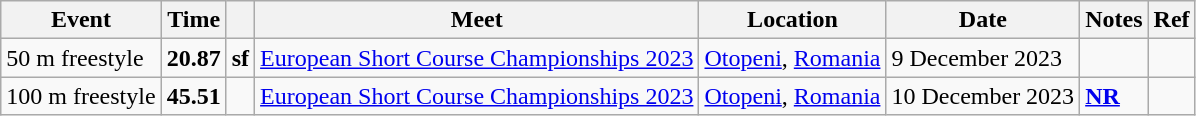<table class="wikitable">
<tr>
<th>Event</th>
<th>Time</th>
<th></th>
<th>Meet</th>
<th>Location</th>
<th>Date</th>
<th>Notes</th>
<th>Ref</th>
</tr>
<tr>
<td>50 m freestyle</td>
<td style="text-align:center;"><strong>20.87</strong></td>
<td><strong>sf</strong></td>
<td><a href='#'>European Short Course Championships 2023</a></td>
<td><a href='#'>Otopeni</a>, <a href='#'>Romania</a></td>
<td>9 December 2023</td>
<td></td>
<td style="text-align:center;"></td>
</tr>
<tr>
<td>100 m freestyle</td>
<td style="text-align:center;"><strong>45.51</strong></td>
<td></td>
<td><a href='#'>European Short Course Championships 2023</a></td>
<td><a href='#'>Otopeni</a>, <a href='#'>Romania</a></td>
<td>10 December 2023</td>
<td><strong><a href='#'>NR</a></strong></td>
<td style="text-align:center;"></td>
</tr>
</table>
